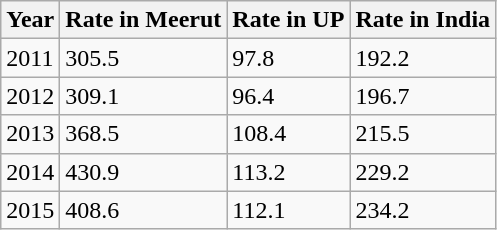<table class="wikitable">
<tr>
<th>Year</th>
<th>Rate in Meerut</th>
<th>Rate in UP</th>
<th>Rate in India</th>
</tr>
<tr>
<td>2011</td>
<td>305.5</td>
<td>97.8</td>
<td>192.2</td>
</tr>
<tr>
<td>2012</td>
<td>309.1</td>
<td>96.4</td>
<td>196.7</td>
</tr>
<tr>
<td>2013</td>
<td>368.5</td>
<td>108.4</td>
<td>215.5</td>
</tr>
<tr>
<td>2014</td>
<td>430.9</td>
<td>113.2</td>
<td>229.2</td>
</tr>
<tr>
<td>2015</td>
<td>408.6</td>
<td>112.1</td>
<td>234.2</td>
</tr>
</table>
